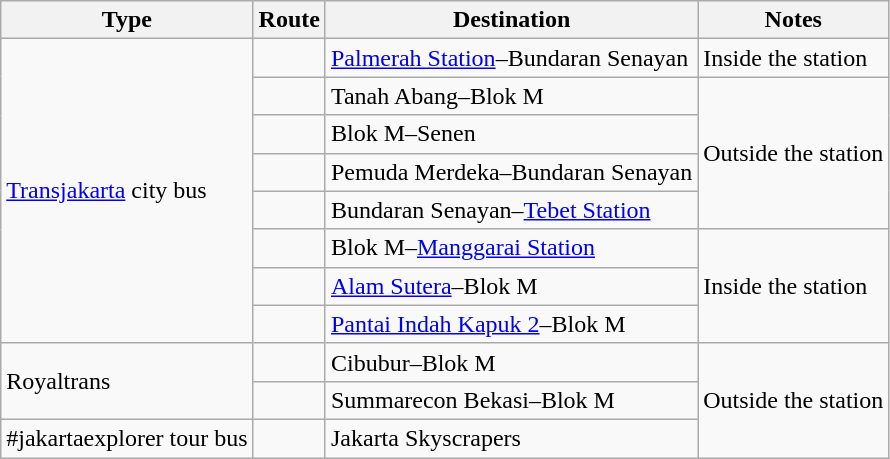<table class="wikitable">
<tr>
<th>Type</th>
<th>Route</th>
<th>Destination</th>
<th>Notes</th>
</tr>
<tr>
<td rowspan="8"><a href='#'>Transjakarta</a> city bus</td>
<td></td>
<td><a href='#'>Palmerah Station</a>–Bundaran Senayan</td>
<td>Inside the station</td>
</tr>
<tr>
<td></td>
<td>Tanah Abang–Blok M</td>
<td rowspan="4">Outside the station</td>
</tr>
<tr>
<td></td>
<td>Blok M–Senen</td>
</tr>
<tr>
<td></td>
<td>Pemuda Merdeka–Bundaran Senayan</td>
</tr>
<tr>
<td></td>
<td>Bundaran Senayan–<a href='#'>Tebet Station</a></td>
</tr>
<tr>
<td></td>
<td>Blok M–<a href='#'>Manggarai Station</a></td>
<td rowspan="3">Inside the station</td>
</tr>
<tr>
<td></td>
<td><a href='#'>Alam Sutera</a>–Blok M</td>
</tr>
<tr>
<td></td>
<td><a href='#'>Pantai Indah Kapuk 2</a>–Blok M</td>
</tr>
<tr>
<td rowspan="2">Royaltrans</td>
<td></td>
<td>Cibubur–Blok M</td>
<td rowspan="3">Outside the station</td>
</tr>
<tr>
<td></td>
<td>Summarecon Bekasi–Blok M</td>
</tr>
<tr>
<td>#jakartaexplorer tour bus</td>
<td></td>
<td>Jakarta Skyscrapers </td>
</tr>
</table>
